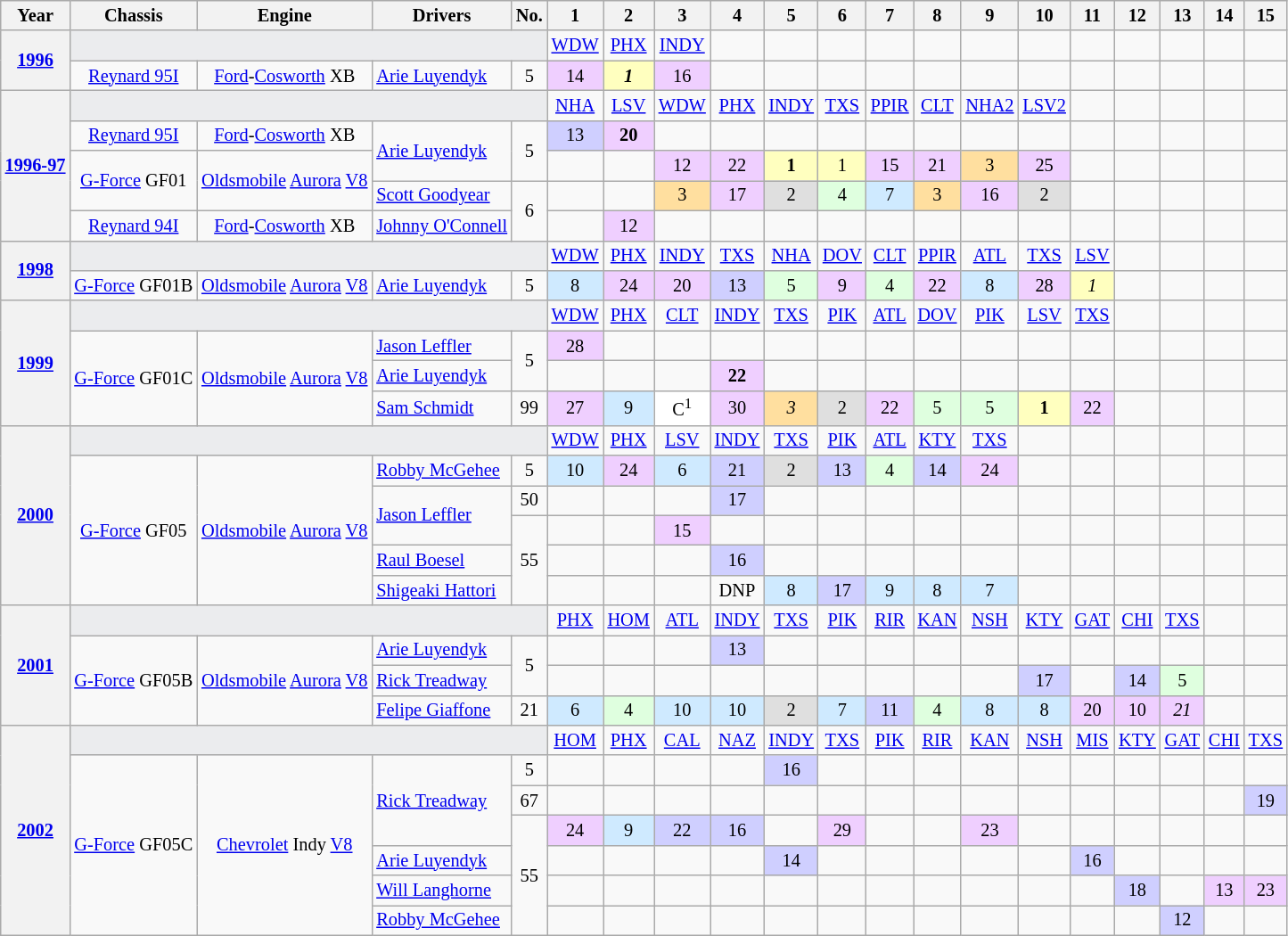<table class="wikitable" style="text-align:center; font-size:85%">
<tr>
<th>Year</th>
<th>Chassis</th>
<th>Engine</th>
<th>Drivers</th>
<th>No.</th>
<th>1</th>
<th>2</th>
<th>3</th>
<th>4</th>
<th>5</th>
<th>6</th>
<th>7</th>
<th>8</th>
<th>9</th>
<th>10</th>
<th>11</th>
<th>12</th>
<th>13</th>
<th>14</th>
<th>15</th>
</tr>
<tr>
<th rowspan=2><a href='#'>1996</a></th>
<td colspan=4 style="background:#EBECEE;"></td>
<td><a href='#'>WDW</a></td>
<td><a href='#'>PHX</a></td>
<td><a href='#'>INDY</a></td>
<td></td>
<td></td>
<td></td>
<td></td>
<td></td>
<td></td>
<td></td>
<td></td>
<td></td>
<td></td>
<td></td>
<td></td>
</tr>
<tr>
<td><a href='#'>Reynard 95I</a></td>
<td><a href='#'>Ford</a>-<a href='#'>Cosworth</a> XB</td>
<td align="left"> <a href='#'>Arie Luyendyk</a></td>
<td>5</td>
<td style="background:#EFCFFF;">14</td>
<td style="background:#FFFFBF;"><strong><em>1</em></strong></td>
<td style="background:#EFCFFF;">16</td>
<td></td>
<td></td>
<td></td>
<td></td>
<td></td>
<td></td>
<td></td>
<td></td>
<td></td>
<td></td>
<td></td>
<td></td>
</tr>
<tr>
<th rowspan=5><a href='#'>1996-97</a></th>
<td colspan=4 style="background:#EBECEE;"></td>
<td><a href='#'>NHA</a></td>
<td><a href='#'>LSV</a></td>
<td><a href='#'>WDW</a></td>
<td><a href='#'>PHX</a></td>
<td><a href='#'>INDY</a></td>
<td><a href='#'>TXS</a></td>
<td><a href='#'>PPIR</a></td>
<td><a href='#'>CLT</a></td>
<td><a href='#'>NHA2</a></td>
<td><a href='#'>LSV2</a></td>
<td></td>
<td></td>
<td></td>
<td></td>
<td></td>
</tr>
<tr>
<td><a href='#'>Reynard 95I</a></td>
<td><a href='#'>Ford</a>-<a href='#'>Cosworth</a> XB</td>
<td rowspan=2 align="left"> <a href='#'>Arie Luyendyk</a></td>
<td rowspan=2>5</td>
<td style="background:#CFCFFF;">13</td>
<td style="background:#EFCFFF;"><strong>20</strong></td>
<td></td>
<td></td>
<td></td>
<td></td>
<td></td>
<td></td>
<td></td>
<td></td>
<td></td>
<td></td>
<td></td>
<td></td>
<td></td>
</tr>
<tr>
<td rowspan=2><a href='#'>G-Force</a> GF01</td>
<td rowspan=2><a href='#'>Oldsmobile</a> <a href='#'>Aurora</a> <a href='#'>V8</a></td>
<td></td>
<td></td>
<td style="background:#EFCFFF;">12</td>
<td style="background:#EFCFFF;">22</td>
<td style="background:#FFFFBF;"><strong>1</strong></td>
<td style="background:#FFFFBF;">1</td>
<td style="background:#EFCFFF;">15</td>
<td style="background:#EFCFFF;">21</td>
<td style="background:#FFDF9F;">3</td>
<td style="background:#EFCFFF;">25</td>
<td></td>
<td></td>
<td></td>
<td></td>
<td></td>
</tr>
<tr>
<td align="left"> <a href='#'>Scott Goodyear</a></td>
<td rowspan=2>6</td>
<td></td>
<td></td>
<td style="background:#FFDF9F;">3</td>
<td style="background:#EFCFFF;">17</td>
<td style="background:#DFDFDF;">2</td>
<td style="background:#DFFFDF;">4</td>
<td style="background:#CFEAFF;">7</td>
<td style="background:#FFDF9F;">3</td>
<td style="background:#EFCFFF;">16</td>
<td style="background:#DFDFDF;">2</td>
<td></td>
<td></td>
<td></td>
<td></td>
<td></td>
</tr>
<tr>
<td><a href='#'>Reynard 94I</a></td>
<td><a href='#'>Ford</a>-<a href='#'>Cosworth</a> XB</td>
<td align="left"> <a href='#'>Johnny O'Connell</a></td>
<td></td>
<td style="background:#EFCFFF;">12</td>
<td></td>
<td></td>
<td></td>
<td></td>
<td></td>
<td></td>
<td></td>
<td></td>
<td></td>
<td></td>
<td></td>
<td></td>
<td></td>
</tr>
<tr>
<th rowspan=2><a href='#'>1998</a></th>
<td colspan=4 style="background:#EBECEE;"></td>
<td><a href='#'>WDW</a></td>
<td><a href='#'>PHX</a></td>
<td><a href='#'>INDY</a></td>
<td><a href='#'>TXS</a></td>
<td><a href='#'>NHA</a></td>
<td><a href='#'>DOV</a></td>
<td><a href='#'>CLT</a></td>
<td><a href='#'>PPIR</a></td>
<td><a href='#'>ATL</a></td>
<td><a href='#'>TXS</a></td>
<td><a href='#'>LSV</a></td>
<td></td>
<td></td>
<td></td>
<td></td>
</tr>
<tr>
<td><a href='#'>G-Force</a> GF01B</td>
<td><a href='#'>Oldsmobile</a> <a href='#'>Aurora</a> <a href='#'>V8</a></td>
<td align="left"> <a href='#'>Arie Luyendyk</a></td>
<td>5</td>
<td style="background:#CFEAFF;">8</td>
<td style="background:#EFCFFF;">24</td>
<td style="background:#EFCFFF;">20</td>
<td style="background:#CFCFFF;">13</td>
<td style="background:#DFFFDF;">5</td>
<td style="background:#EFCFFF;">9</td>
<td style="background:#DFFFDF;">4</td>
<td style="background:#EFCFFF;">22</td>
<td style="background:#CFEAFF;">8</td>
<td style="background:#EFCFFF;">28</td>
<td style="background:#FFFFBF;"><em>1</em></td>
<td></td>
<td></td>
<td></td>
<td></td>
</tr>
<tr>
<th rowspan="4"><a href='#'>1999</a></th>
<td colspan=4 style="background:#EBECEE;"></td>
<td><a href='#'>WDW</a></td>
<td><a href='#'>PHX</a></td>
<td><a href='#'>CLT</a></td>
<td><a href='#'>INDY</a></td>
<td><a href='#'>TXS</a></td>
<td><a href='#'>PIK</a></td>
<td><a href='#'>ATL</a></td>
<td><a href='#'>DOV</a></td>
<td><a href='#'>PIK</a></td>
<td><a href='#'>LSV</a></td>
<td><a href='#'>TXS</a></td>
<td></td>
<td></td>
<td></td>
<td></td>
</tr>
<tr>
<td rowspan="3"><a href='#'>G-Force</a> GF01C</td>
<td rowspan="3"><a href='#'>Oldsmobile</a> <a href='#'>Aurora</a> <a href='#'>V8</a></td>
<td align="left"> <a href='#'>Jason Leffler</a></td>
<td rowspan="2">5</td>
<td style="background:#EFCFFF;">28</td>
<td></td>
<td></td>
<td></td>
<td></td>
<td></td>
<td></td>
<td></td>
<td></td>
<td></td>
<td></td>
<td></td>
<td></td>
<td></td>
<td></td>
</tr>
<tr>
<td align="left"> <a href='#'>Arie Luyendyk</a></td>
<td></td>
<td></td>
<td></td>
<td style="background:#EFCFFF;"><strong>22</strong></td>
<td></td>
<td></td>
<td></td>
<td></td>
<td></td>
<td></td>
<td></td>
<td></td>
<td></td>
<td></td>
<td></td>
</tr>
<tr>
<td align="left"> <a href='#'>Sam Schmidt</a></td>
<td>99</td>
<td style="background:#EFCFFF;">27</td>
<td style="background:#CFEAFF;">9</td>
<td style="background:#FFFFFF;">C<sup>1</sup></td>
<td style="background:#EFCFFF;">30</td>
<td style="background:#FFDF9F;"><em>3</em></td>
<td style="background:#DFDFDF;">2</td>
<td style="background:#EFCFFF;">22</td>
<td style="background:#DFFFDF;">5</td>
<td style="background:#DFFFDF;">5</td>
<td style="background:#FFFFBF;"><strong>1</strong></td>
<td style="background:#EFCFFF;">22</td>
<td></td>
<td></td>
<td></td>
<td></td>
</tr>
<tr>
<th rowspan=6><a href='#'>2000</a></th>
<td colspan=4 style="background:#EBECEE;"></td>
<td><a href='#'>WDW</a></td>
<td><a href='#'>PHX</a></td>
<td><a href='#'>LSV</a></td>
<td><a href='#'>INDY</a></td>
<td><a href='#'>TXS</a></td>
<td><a href='#'>PIK</a></td>
<td><a href='#'>ATL</a></td>
<td><a href='#'>KTY</a></td>
<td><a href='#'>TXS</a></td>
<td></td>
<td></td>
<td></td>
<td></td>
<td></td>
<td></td>
</tr>
<tr>
<td rowspan=5><a href='#'>G-Force</a> GF05</td>
<td rowspan=5><a href='#'>Oldsmobile</a> <a href='#'>Aurora</a> <a href='#'>V8</a></td>
<td align="left"> <a href='#'>Robby McGehee</a></td>
<td>5</td>
<td style="background:#CFEAFF;" align=center>10</td>
<td style="background:#EFCFFF;" align=center>24</td>
<td style="background:#CFEAFF;" align=center>6</td>
<td style="background:#CFCFFF;" align=center>21</td>
<td style="background:#DFDFDF;" align=center>2</td>
<td style="background:#CFCFFF;" align=center>13</td>
<td style="background:#DFFFDF;" align=center>4</td>
<td style="background:#CFCFFF;" align=center>14</td>
<td style="background:#EFCFFF;" align=center>24</td>
<td></td>
<td></td>
<td></td>
<td></td>
<td></td>
<td></td>
</tr>
<tr>
<td rowspan=2 align="left"> <a href='#'>Jason Leffler</a></td>
<td>50</td>
<td></td>
<td></td>
<td></td>
<td style="background:#CFCFFF;" align=center>17</td>
<td></td>
<td></td>
<td></td>
<td></td>
<td></td>
<td></td>
<td></td>
<td></td>
<td></td>
<td></td>
<td></td>
</tr>
<tr>
<td rowspan=3>55</td>
<td></td>
<td></td>
<td style="background:#EFCFFF;" align=center>15</td>
<td></td>
<td></td>
<td></td>
<td></td>
<td></td>
<td></td>
<td></td>
<td></td>
<td></td>
<td></td>
<td></td>
<td></td>
</tr>
<tr>
<td align="left"> <a href='#'>Raul Boesel</a></td>
<td></td>
<td></td>
<td></td>
<td style="background:#CFCFFF;" align=center>16</td>
<td></td>
<td></td>
<td></td>
<td></td>
<td></td>
<td></td>
<td></td>
<td></td>
<td></td>
<td></td>
<td></td>
</tr>
<tr>
<td align="left"> <a href='#'>Shigeaki Hattori</a></td>
<td></td>
<td></td>
<td></td>
<td align=center>DNP</td>
<td style="background:#CFEAFF;" align=center>8</td>
<td style="background:#CFCFFF;" align=center>17</td>
<td style="background:#CFEAFF;" align=center>9</td>
<td style="background:#CFEAFF;" align=center>8</td>
<td style="background:#CFEAFF;" align=center>7</td>
<td></td>
<td></td>
<td></td>
<td></td>
<td></td>
<td></td>
</tr>
<tr>
<th rowspan="4"><a href='#'>2001</a></th>
<td colspan=4 style="background:#EBECEE;"></td>
<td><a href='#'>PHX</a><br></td>
<td><a href='#'>HOM</a><br></td>
<td><a href='#'>ATL</a><br></td>
<td><a href='#'>INDY</a><br></td>
<td><a href='#'>TXS</a><br></td>
<td><a href='#'>PIK</a><br></td>
<td><a href='#'>RIR</a><br></td>
<td><a href='#'>KAN</a><br></td>
<td><a href='#'>NSH</a><br></td>
<td><a href='#'>KTY</a><br></td>
<td><a href='#'>GAT</a> <br></td>
<td><a href='#'>CHI</a><br></td>
<td><a href='#'>TXS</a><br></td>
<td></td>
<td></td>
</tr>
<tr>
<td rowspan="3"><a href='#'>G-Force</a> GF05B</td>
<td rowspan="3"><a href='#'>Oldsmobile</a> <a href='#'>Aurora</a> <a href='#'>V8</a></td>
<td align="left"> <a href='#'>Arie Luyendyk</a></td>
<td rowspan="2">5</td>
<td></td>
<td></td>
<td></td>
<td style="background:#CFCFFF;">13</td>
<td></td>
<td></td>
<td></td>
<td></td>
<td></td>
<td></td>
<td></td>
<td></td>
<td></td>
<td></td>
<td></td>
</tr>
<tr>
<td align="left"> <a href='#'>Rick Treadway</a></td>
<td></td>
<td></td>
<td></td>
<td></td>
<td></td>
<td></td>
<td></td>
<td></td>
<td></td>
<td style="background:#CFCFFF;" align=center>17</td>
<td></td>
<td style="background:#CFCFFF;" align=center>14</td>
<td style="background:#DFFFDF;" align=center>5</td>
<td></td>
<td></td>
</tr>
<tr>
<td align="left"> <a href='#'>Felipe Giaffone</a></td>
<td>21</td>
<td style="background:#CFEAFF;" align=center>6</td>
<td style="background:#DFFFDF;" align=center>4</td>
<td style="background:#CFEAFF;" align=center>10</td>
<td style="background:#CFEAFF;" align=center>10</td>
<td style="background:#DFDFDF;" align=center>2</td>
<td style="background:#CFEAFF;" align=center>7</td>
<td style="background:#CFCFFF;" align=center>11</td>
<td style="background:#DFFFDF;" align=center>4</td>
<td style="background:#CFEAFF;" align=center>8</td>
<td style="background:#CFEAFF;" align=center>8</td>
<td style="background:#EFCFFF;" align=center>20</td>
<td style="background:#EFCFFF;" align=center>10</td>
<td style="background:#EFCFFF;" align=center><em>21</em></td>
<td></td>
<td></td>
</tr>
<tr>
<th rowspan=7><a href='#'>2002</a></th>
<td colspan=4 style="background:#EBECEE;"></td>
<td><a href='#'>HOM</a><br></td>
<td><a href='#'>PHX</a><br></td>
<td><a href='#'>CAL</a><br></td>
<td><a href='#'>NAZ</a><br></td>
<td><a href='#'>INDY</a><br></td>
<td><a href='#'>TXS</a><br></td>
<td><a href='#'>PIK</a><br></td>
<td><a href='#'>RIR</a><br></td>
<td><a href='#'>KAN</a><br></td>
<td><a href='#'>NSH</a><br></td>
<td><a href='#'>MIS</a><br></td>
<td><a href='#'>KTY</a><br></td>
<td><a href='#'>GAT</a> <br></td>
<td><a href='#'>CHI</a><br></td>
<td><a href='#'>TXS</a><br></td>
</tr>
<tr>
<td rowspan=6><a href='#'>G-Force</a> GF05C</td>
<td rowspan=6><a href='#'>Chevrolet</a> Indy <a href='#'>V8</a></td>
<td rowspan=3 align="left"> <a href='#'>Rick Treadway</a></td>
<td>5</td>
<td></td>
<td></td>
<td></td>
<td></td>
<td style="background:#CFCFFF;" align=center>16</td>
<td></td>
<td></td>
<td></td>
<td></td>
<td></td>
<td></td>
<td></td>
<td></td>
<td></td>
<td></td>
</tr>
<tr>
<td>67</td>
<td></td>
<td></td>
<td></td>
<td></td>
<td></td>
<td></td>
<td></td>
<td></td>
<td></td>
<td></td>
<td></td>
<td></td>
<td></td>
<td></td>
<td style="background:#CFCFFF;">19</td>
</tr>
<tr>
<td rowspan=4>55</td>
<td style="background:#EFCFFF;" align=center>24</td>
<td style="background:#CFEAFF;" align=center>9</td>
<td style="background:#CFCFFF;" align=center>22</td>
<td style="background:#CFCFFF;" align=center>16</td>
<td></td>
<td style="background:#EFCFFF;" align=center>29</td>
<td></td>
<td></td>
<td style="background:#EFCFFF;" align=center>23</td>
<td></td>
<td></td>
<td></td>
<td></td>
<td></td>
<td></td>
</tr>
<tr>
<td align="left"> <a href='#'>Arie Luyendyk</a></td>
<td></td>
<td></td>
<td></td>
<td></td>
<td style="background:#CFCFFF;" align=center>14</td>
<td></td>
<td></td>
<td></td>
<td></td>
<td></td>
<td style="background:#CFCFFF;" align=center>16</td>
<td></td>
<td></td>
<td></td>
<td></td>
</tr>
<tr>
<td align="left"> <a href='#'>Will Langhorne</a></td>
<td></td>
<td></td>
<td></td>
<td></td>
<td></td>
<td></td>
<td></td>
<td></td>
<td></td>
<td></td>
<td></td>
<td style="background:#CFCFFF;" align=center>18</td>
<td></td>
<td style="background:#EFCFFF;" align=center>13</td>
<td style="background:#EFCFFF;" align=center>23</td>
</tr>
<tr>
<td align="left"> <a href='#'>Robby McGehee</a></td>
<td></td>
<td></td>
<td></td>
<td></td>
<td></td>
<td></td>
<td></td>
<td></td>
<td></td>
<td></td>
<td></td>
<td></td>
<td style="background:#CFCFFF;" align=center>12</td>
<td></td>
<td></td>
</tr>
</table>
